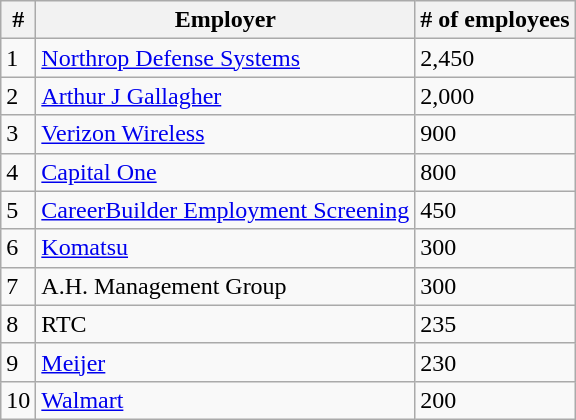<table class="wikitable">
<tr>
<th>#</th>
<th>Employer</th>
<th># of employees</th>
</tr>
<tr>
<td>1</td>
<td><a href='#'>Northrop Defense Systems</a></td>
<td>2,450</td>
</tr>
<tr>
<td>2</td>
<td><a href='#'>Arthur J Gallagher</a></td>
<td>2,000</td>
</tr>
<tr>
<td>3</td>
<td><a href='#'>Verizon Wireless</a></td>
<td>900</td>
</tr>
<tr>
<td>4</td>
<td><a href='#'>Capital One</a></td>
<td>800</td>
</tr>
<tr>
<td>5</td>
<td><a href='#'>CareerBuilder Employment Screening</a></td>
<td>450</td>
</tr>
<tr>
<td>6</td>
<td><a href='#'>Komatsu</a></td>
<td>300</td>
</tr>
<tr>
<td>7</td>
<td>A.H. Management Group</td>
<td>300</td>
</tr>
<tr>
<td>8</td>
<td>RTC</td>
<td>235</td>
</tr>
<tr>
<td>9</td>
<td><a href='#'>Meijer</a></td>
<td>230</td>
</tr>
<tr>
<td>10</td>
<td><a href='#'>Walmart</a></td>
<td>200</td>
</tr>
</table>
